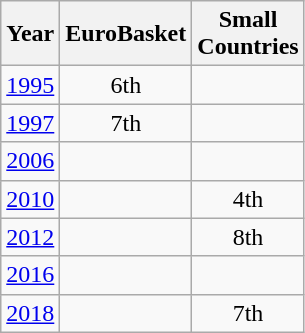<table class="wikitable" style="text-align:center">
<tr>
<th>Year</th>
<th>EuroBasket</th>
<th>Small<br>Countries</th>
</tr>
<tr>
<td><a href='#'>1995</a></td>
<td>6th</td>
<td></td>
</tr>
<tr>
<td><a href='#'>1997</a></td>
<td>7th</td>
<td></td>
</tr>
<tr>
<td><a href='#'>2006</a></td>
<td></td>
<td></td>
</tr>
<tr>
<td><a href='#'>2010</a></td>
<td></td>
<td>4th</td>
</tr>
<tr>
<td><a href='#'>2012</a></td>
<td></td>
<td>8th</td>
</tr>
<tr>
<td><a href='#'>2016</a></td>
<td></td>
<td></td>
</tr>
<tr>
<td><a href='#'>2018</a></td>
<td></td>
<td>7th</td>
</tr>
</table>
